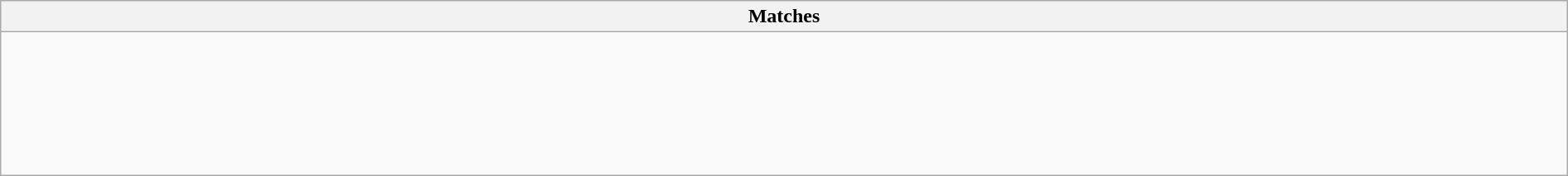<table class="wikitable collapsible collapsed" style="width:100%;">
<tr>
<th>Matches</th>
</tr>
<tr>
<td><br><br><br><br><br><br></td>
</tr>
</table>
